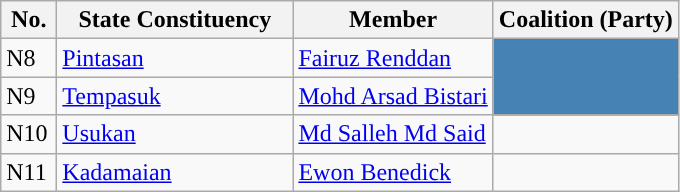<table class="wikitable sortable">
<tr>
<th width="30">No.</th>
<th width="150">State Constituency</th>
<th>Member</th>
<th>Coalition (Party)</th>
</tr>
<tr>
<td>N8</td>
<td><a href='#'>Pintasan</a></td>
<td><a href='#'>Fairuz Renddan</a></td>
<td rowspan="2" style="background-color: #4682B4;"></td>
</tr>
<tr>
<td>N9</td>
<td><a href='#'>Tempasuk</a></td>
<td><a href='#'>Mohd Arsad Bistari</a></td>
</tr>
<tr>
<td>N10</td>
<td><a href='#'>Usukan</a></td>
<td><a href='#'>Md Salleh Md Said</a></td>
<td></td>
</tr>
<tr>
<td>N11</td>
<td><a href='#'>Kadamaian</a></td>
<td><a href='#'>Ewon Benedick</a></td>
<td></td>
</tr>
</table>
